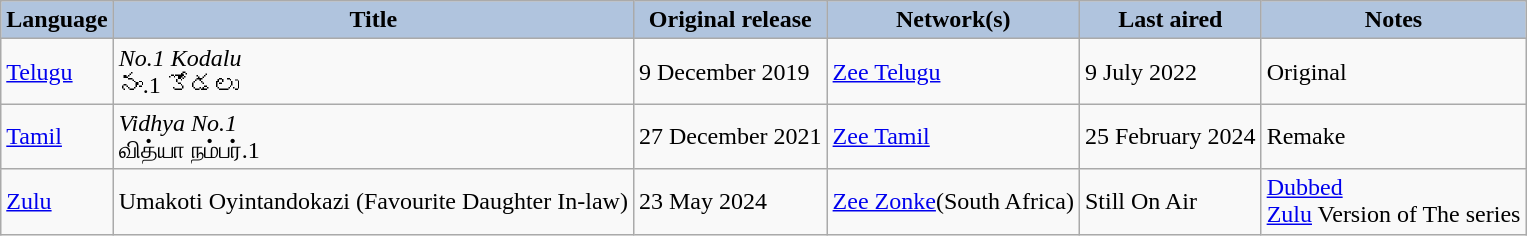<table class="wikitable" style="text-align:left;">
<tr>
<th style="background:LightSteelBlue;">Language</th>
<th style="background:LightSteelBlue;">Title</th>
<th style="background:LightSteelBlue;">Original release</th>
<th style="background:LightSteelBlue;">Network(s)</th>
<th style="background:LightSteelBlue;">Last aired</th>
<th style="background:LightSteelBlue;">Notes</th>
</tr>
<tr>
<td><a href='#'>Telugu</a></td>
<td><em>No.1 Kodalu</em> <br> నం.1 కోడలు</td>
<td>9 December 2019</td>
<td><a href='#'>Zee Telugu</a></td>
<td>9 July 2022</td>
<td>Original</td>
</tr>
<tr>
<td><a href='#'>Tamil</a></td>
<td><em>Vidhya No.1</em> <br> வித்யா நம்பர்.1</td>
<td>27 December 2021</td>
<td><a href='#'>Zee Tamil</a></td>
<td>25 February 2024</td>
<td>Remake</td>
</tr>
<tr>
<td><a href='#'>Zulu</a></td>
<td>Umakoti Oyintandokazi (Favourite Daughter In-law)</td>
<td>23 May 2024</td>
<td><a href='#'>Zee Zonke</a>(South Africa)</td>
<td>Still On Air</td>
<td><a href='#'>Dubbed</a><br><a href='#'>Zulu</a> Version of The series</td>
</tr>
</table>
